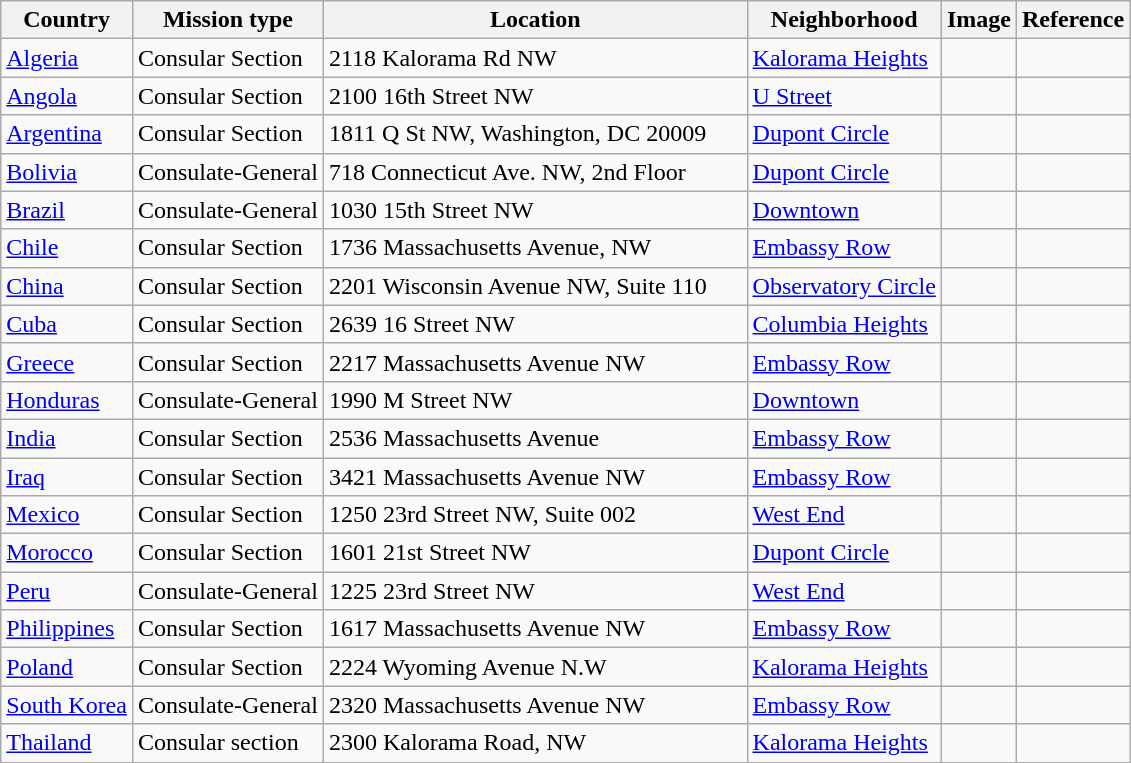<table class="wikitable sortable">
<tr>
<th>Country</th>
<th>Mission type</th>
<th width=275px>Location</th>
<th>Neighborhood</th>
<th>Image</th>
<th>Reference</th>
</tr>
<tr>
<td> <a href='#'>Algeria</a></td>
<td>Consular Section</td>
<td>2118 Kalorama Rd NW</td>
<td><a href='#'>Kalorama Heights</a></td>
<td></td>
<td></td>
</tr>
<tr>
<td> <a href='#'>Angola</a></td>
<td>Consular Section</td>
<td>2100 16th Street NW</td>
<td><a href='#'>U Street</a></td>
<td></td>
<td></td>
</tr>
<tr>
<td> <a href='#'>Argentina</a></td>
<td>Consular Section</td>
<td>1811 Q St NW, Washington, DC 20009</td>
<td><a href='#'>Dupont Circle</a></td>
<td></td>
<td></td>
</tr>
<tr>
<td> <a href='#'>Bolivia</a></td>
<td>Consulate-General</td>
<td>718 Connecticut Ave. NW, 2nd Floor</td>
<td><a href='#'>Dupont Circle</a></td>
<td></td>
<td></td>
</tr>
<tr>
<td> <a href='#'>Brazil</a></td>
<td>Consulate-General</td>
<td>1030 15th Street NW</td>
<td><a href='#'>Downtown</a></td>
<td></td>
<td></td>
</tr>
<tr>
<td> <a href='#'>Chile</a></td>
<td>Consular Section</td>
<td>1736 Massachusetts Avenue, NW</td>
<td><a href='#'>Embassy Row</a></td>
<td></td>
<td></td>
</tr>
<tr>
<td> <a href='#'>China</a></td>
<td>Consular Section</td>
<td>2201 Wisconsin Avenue NW, Suite 110</td>
<td><a href='#'>Observatory Circle</a></td>
<td></td>
<td></td>
</tr>
<tr>
<td> <a href='#'>Cuba</a></td>
<td>Consular Section</td>
<td>2639 16 Street NW</td>
<td><a href='#'>Columbia Heights</a></td>
<td></td>
<td></td>
</tr>
<tr>
<td> <a href='#'>Greece</a></td>
<td>Consular Section</td>
<td>2217 Massachusetts Avenue NW</td>
<td><a href='#'>Embassy Row</a></td>
<td></td>
<td></td>
</tr>
<tr>
<td> <a href='#'>Honduras</a></td>
<td>Consulate-General</td>
<td>1990 M Street NW</td>
<td><a href='#'>Downtown</a></td>
<td></td>
<td></td>
</tr>
<tr>
<td> <a href='#'>India</a></td>
<td>Consular Section</td>
<td>2536 Massachusetts Avenue</td>
<td><a href='#'>Embassy Row</a></td>
<td></td>
<td></td>
</tr>
<tr>
<td> <a href='#'>Iraq</a></td>
<td>Consular Section</td>
<td>3421 Massachusetts Avenue NW</td>
<td><a href='#'>Embassy Row</a></td>
<td></td>
<td></td>
</tr>
<tr>
<td> <a href='#'>Mexico</a></td>
<td>Consular Section</td>
<td>1250 23rd Street NW, Suite 002</td>
<td><a href='#'>West End</a></td>
<td></td>
<td></td>
</tr>
<tr>
<td> <a href='#'>Morocco</a></td>
<td>Consular Section</td>
<td>1601 21st Street NW</td>
<td><a href='#'>Dupont Circle</a></td>
<td></td>
<td></td>
</tr>
<tr>
<td> <a href='#'>Peru</a></td>
<td>Consulate-General</td>
<td>1225 23rd Street NW</td>
<td><a href='#'>West End</a></td>
<td></td>
<td></td>
</tr>
<tr>
<td> <a href='#'>Philippines</a></td>
<td>Consular Section</td>
<td>1617 Massachusetts Avenue NW</td>
<td><a href='#'>Embassy Row</a></td>
<td></td>
<td></td>
</tr>
<tr>
<td> <a href='#'>Poland</a></td>
<td>Consular Section</td>
<td>2224 Wyoming Avenue N.W</td>
<td><a href='#'>Kalorama Heights</a></td>
<td></td>
<td></td>
</tr>
<tr>
<td> <a href='#'>South Korea</a></td>
<td>Consulate-General</td>
<td>2320 Massachusetts Avenue NW</td>
<td><a href='#'>Embassy Row</a></td>
<td></td>
<td></td>
</tr>
<tr>
<td> <a href='#'>Thailand</a></td>
<td>Consular section</td>
<td>2300 Kalorama Road, NW</td>
<td><a href='#'>Kalorama Heights</a></td>
<td></td>
<td></td>
</tr>
</table>
